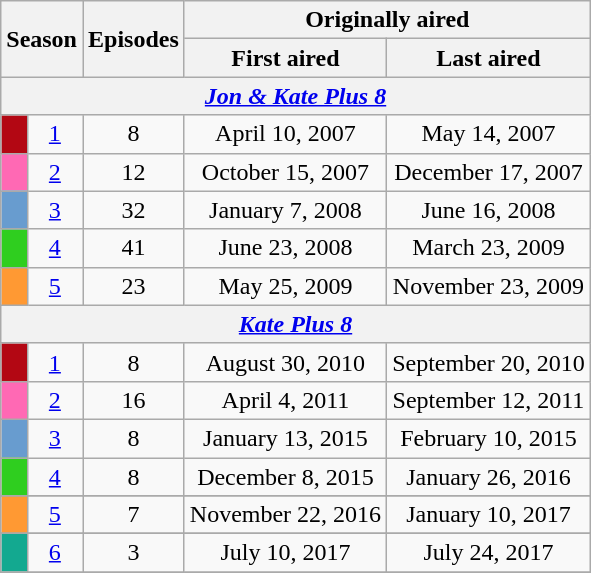<table class="wikitable plainrowheaders" style="text-align:center;">
<tr>
<th colspan="2" rowspan="2">Season</th>
<th rowspan="2">Episodes</th>
<th colspan="2">Originally aired</th>
</tr>
<tr>
<th>First aired</th>
<th>Last aired</th>
</tr>
<tr>
<th colspan="5"><em><a href='#'>Jon & Kate Plus 8</a></em></th>
</tr>
<tr>
<td bgcolor=#B30713></td>
<td><a href='#'>1</a></td>
<td>8</td>
<td>April 10, 2007</td>
<td>May 14, 2007</td>
</tr>
<tr>
<td bgcolor=#FF69B4></td>
<td><a href='#'>2</a></td>
<td>12</td>
<td>October 15, 2007</td>
<td>December 17, 2007</td>
</tr>
<tr>
<td bgcolor=#689CCF></td>
<td><a href='#'>3</a></td>
<td>32</td>
<td>January 7, 2008</td>
<td>June 16, 2008</td>
</tr>
<tr>
<td bgcolor=#2FCE1F></td>
<td><a href='#'>4</a></td>
<td>41</td>
<td>June 23, 2008</td>
<td>March 23, 2009</td>
</tr>
<tr>
<td bgcolor=#FF9933></td>
<td><a href='#'>5</a></td>
<td>23</td>
<td>May 25, 2009</td>
<td>November 23, 2009</td>
</tr>
<tr>
<th colspan="5"><em><a href='#'>Kate Plus 8</a></em></th>
</tr>
<tr>
<td bgcolor=#B30713></td>
<td><a href='#'>1</a></td>
<td>8</td>
<td>August 30, 2010</td>
<td>September 20, 2010</td>
</tr>
<tr>
<td bgcolor=#FF69B4></td>
<td><a href='#'>2</a></td>
<td>16</td>
<td>April 4, 2011</td>
<td>September 12, 2011</td>
</tr>
<tr>
<td bgcolor=#689CCF></td>
<td><a href='#'>3</a></td>
<td>8</td>
<td>January 13, 2015</td>
<td>February 10, 2015</td>
</tr>
<tr>
<td bgcolor=#2FCE1F></td>
<td><a href='#'>4</a></td>
<td>8</td>
<td>December 8, 2015</td>
<td>January 26, 2016</td>
</tr>
<tr>
</tr>
<tr>
<td bgcolor=#FF9933></td>
<td><a href='#'>5</a></td>
<td>7</td>
<td>November 22, 2016</td>
<td>January 10, 2017</td>
</tr>
<tr>
</tr>
<tr>
<td bgcolor=#13A990></td>
<td><a href='#'>6</a></td>
<td>3</td>
<td>July 10, 2017</td>
<td>July 24, 2017</td>
</tr>
<tr>
</tr>
</table>
